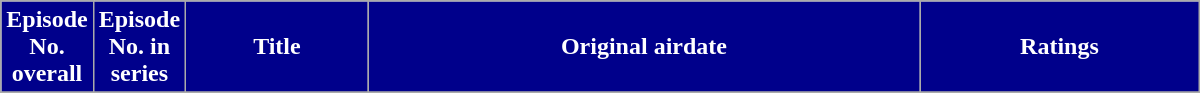<table class="wikitable plainrowheaders" style="width:800px;">
<tr>
<th style="background:darkblue; color:white; width:6%;">Episode No.<br>overall</th>
<th style="background:darkblue; color:white; width:5%;">Episode No. in<br>series</th>
<th style="background:darkblue; color:white">Title</th>
<th style="background:darkblue; color:white">Original airdate</th>
<th style="background:darkblue; color:white">Ratings</th>
</tr>
<tr>
</tr>
</table>
